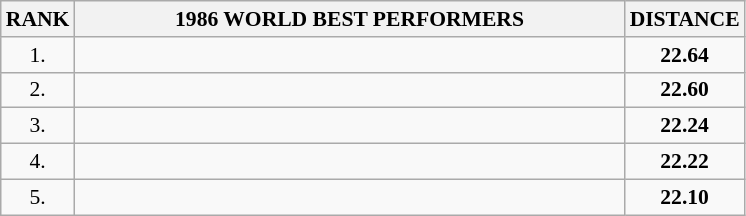<table class="wikitable" style="border-collapse: collapse; font-size: 90%;">
<tr>
<th>RANK</th>
<th align="center" style="width: 25em">1986 WORLD BEST PERFORMERS</th>
<th align="center" style="width: 5em">DISTANCE</th>
</tr>
<tr>
<td align="center">1.</td>
<td></td>
<td align="center"><strong>22.64</strong></td>
</tr>
<tr>
<td align="center">2.</td>
<td></td>
<td align="center"><strong>22.60</strong></td>
</tr>
<tr>
<td align="center">3.</td>
<td></td>
<td align="center"><strong>22.24</strong></td>
</tr>
<tr>
<td align="center">4.</td>
<td></td>
<td align="center"><strong>22.22</strong></td>
</tr>
<tr>
<td align="center">5.</td>
<td></td>
<td align="center"><strong>22.10</strong></td>
</tr>
</table>
